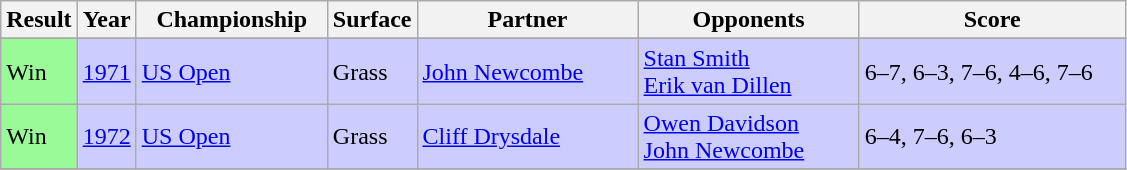<table class="sortable wikitable">
<tr>
<th style="width:40px">Result</th>
<th style="width:30px">Year</th>
<th style="width:120px">Championship</th>
<th style="width:50px">Surface</th>
<th style="width:140px">Partner</th>
<th style="width:140px">Opponents</th>
<th style="width:170px" class="unsortable">Score</th>
</tr>
<tr>
</tr>
<tr style="background:#ccf;">
<td style="background:#98fb98;">Win</td>
<td><a href='#'>1971</a></td>
<td><a href='#'>US Open</a></td>
<td>Grass</td>
<td> <a href='#'>John Newcombe</a></td>
<td> <a href='#'>Stan Smith</a> <br>  <a href='#'>Erik van Dillen</a></td>
<td>6–7, 6–3, 7–6, 4–6, 7–6</td>
</tr>
<tr style="background:#ccf;">
<td style="background:#98fb98;">Win</td>
<td><a href='#'>1972</a></td>
<td><a href='#'>US Open</a></td>
<td>Grass</td>
<td> <a href='#'>Cliff Drysdale</a></td>
<td> <a href='#'>Owen Davidson</a> <br>  <a href='#'>John Newcombe</a></td>
<td>6–4, 7–6, 6–3</td>
</tr>
<tr>
</tr>
</table>
